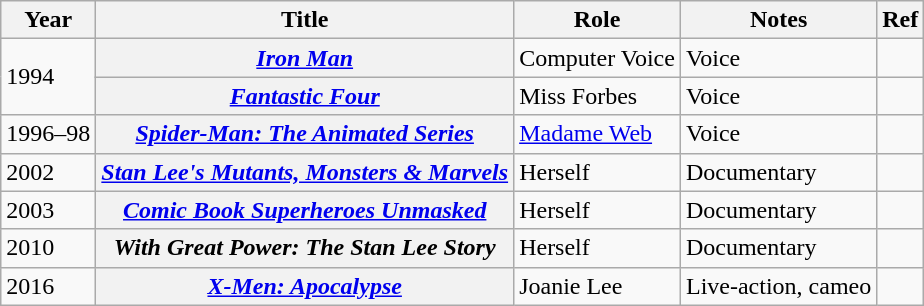<table class="wikitable sortable plainrowheaders">
<tr>
<th scope="col">Year</th>
<th scope="col">Title</th>
<th scope="col">Role</th>
<th scope="col">Notes</th>
<th scope="col" class="unsortable">Ref</th>
</tr>
<tr>
<td rowspan=2>1994</td>
<th scope="row"><em><a href='#'>Iron Man</a></em></th>
<td>Computer Voice</td>
<td>Voice</td>
<td></td>
</tr>
<tr>
<th scope="row"><em><a href='#'>Fantastic Four</a></em></th>
<td>Miss Forbes</td>
<td>Voice</td>
<td></td>
</tr>
<tr>
<td>1996–98</td>
<th scope="row"><em><a href='#'>Spider-Man: The Animated Series</a></em></th>
<td><a href='#'>Madame Web</a></td>
<td>Voice</td>
<td></td>
</tr>
<tr>
<td>2002</td>
<th scope="row"><em><a href='#'>Stan Lee's Mutants, Monsters & Marvels</a></em></th>
<td>Herself</td>
<td>Documentary</td>
<td></td>
</tr>
<tr>
<td>2003</td>
<th scope="row"><em><a href='#'>Comic Book Superheroes Unmasked</a></em></th>
<td>Herself</td>
<td>Documentary</td>
<td></td>
</tr>
<tr>
<td>2010</td>
<th scope="row"><em>With Great Power: The Stan Lee Story</em></th>
<td>Herself</td>
<td>Documentary</td>
<td></td>
</tr>
<tr>
<td>2016</td>
<th scope="row"><em><a href='#'>X-Men: Apocalypse</a></em></th>
<td>Joanie Lee</td>
<td>Live-action, cameo</td>
<td></td>
</tr>
</table>
